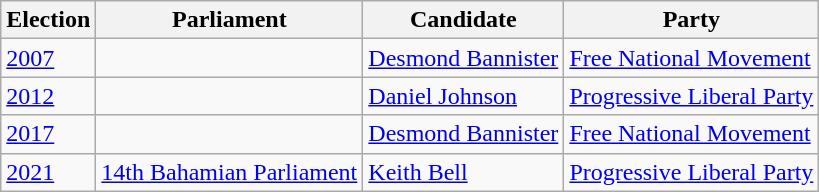<table class="wikitable">
<tr>
<th>Election</th>
<th>Parliament</th>
<th>Candidate</th>
<th>Party</th>
</tr>
<tr>
<td><a href='#'>2007</a></td>
<td></td>
<td><a href='#'>Desmond Bannister</a></td>
<td><a href='#'>Free National Movement</a></td>
</tr>
<tr>
<td><a href='#'>2012</a></td>
<td></td>
<td><a href='#'>Daniel Johnson</a></td>
<td><a href='#'>Progressive Liberal Party</a></td>
</tr>
<tr>
<td><a href='#'>2017</a></td>
<td></td>
<td><a href='#'>Desmond Bannister</a></td>
<td><a href='#'>Free National Movement</a></td>
</tr>
<tr>
<td><a href='#'>2021</a></td>
<td><a href='#'>14th Bahamian Parliament</a></td>
<td><a href='#'>Keith Bell</a></td>
<td><a href='#'>Progressive Liberal Party</a></td>
</tr>
</table>
